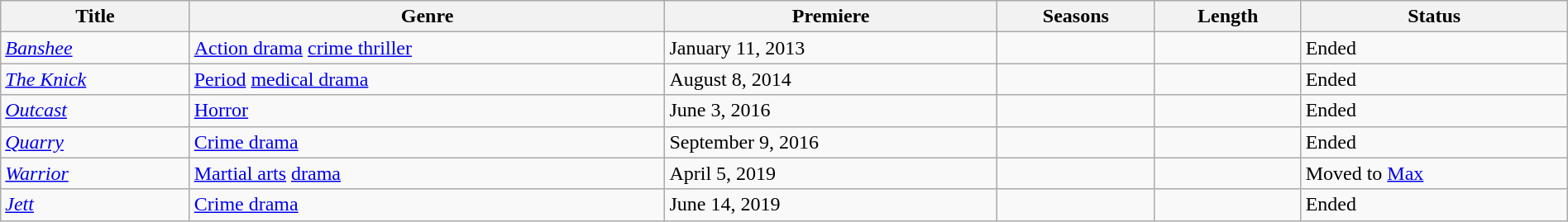<table class="wikitable sortable" style="width:100%;">
<tr>
<th>Title</th>
<th>Genre</th>
<th>Premiere</th>
<th>Seasons</th>
<th>Length</th>
<th>Status</th>
</tr>
<tr>
<td><em><a href='#'>Banshee</a></em></td>
<td><a href='#'>Action drama</a> <a href='#'>crime thriller</a></td>
<td>January 11, 2013</td>
<td></td>
<td></td>
<td>Ended</td>
</tr>
<tr>
<td><em><a href='#'>The Knick</a></em></td>
<td><a href='#'>Period</a> <a href='#'>medical drama</a></td>
<td>August 8, 2014</td>
<td></td>
<td></td>
<td>Ended</td>
</tr>
<tr>
<td><em><a href='#'>Outcast</a></em></td>
<td><a href='#'>Horror</a></td>
<td>June 3, 2016</td>
<td></td>
<td></td>
<td>Ended</td>
</tr>
<tr>
<td><em><a href='#'>Quarry</a></em></td>
<td><a href='#'>Crime drama</a></td>
<td>September 9, 2016</td>
<td></td>
<td></td>
<td>Ended</td>
</tr>
<tr>
<td><em><a href='#'>Warrior</a></em></td>
<td><a href='#'>Martial arts</a> <a href='#'>drama</a></td>
<td>April 5, 2019</td>
<td></td>
<td></td>
<td>Moved to <a href='#'>Max</a></td>
</tr>
<tr>
<td><em><a href='#'>Jett</a></em></td>
<td><a href='#'>Crime drama</a></td>
<td>June 14, 2019</td>
<td></td>
<td></td>
<td>Ended</td>
</tr>
</table>
